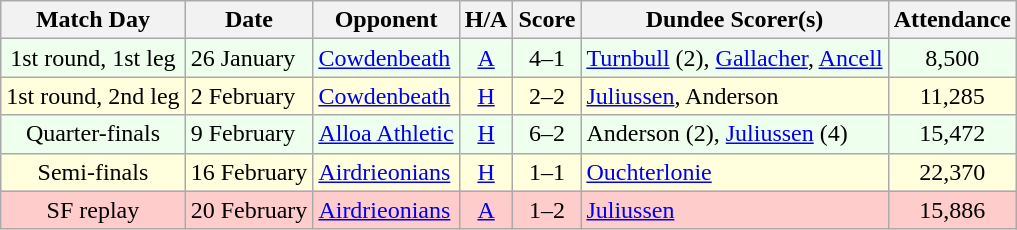<table class="wikitable" style="text-align:center">
<tr>
<th>Match Day</th>
<th>Date</th>
<th>Opponent</th>
<th>H/A</th>
<th>Score</th>
<th>Dundee Scorer(s)</th>
<th>Attendance</th>
</tr>
<tr bgcolor="#EEFFEE">
<td>1st round, 1st leg</td>
<td align="left">26 January</td>
<td align="left"><a href='#'>Cowdenbeath</a></td>
<td><a href='#'>A</a></td>
<td>4–1</td>
<td align="left"><a href='#'>Turnbull</a> (2), <a href='#'>Gallacher</a>, <a href='#'>Ancell</a></td>
<td>8,500</td>
</tr>
<tr bgcolor="#FFFFDD">
<td>1st round, 2nd leg</td>
<td align="left">2 February</td>
<td align="left"><a href='#'>Cowdenbeath</a></td>
<td><a href='#'>H</a></td>
<td>2–2</td>
<td align="left"><a href='#'>Juliussen</a>, Anderson</td>
<td>11,285</td>
</tr>
<tr bgcolor="#EEFFEE">
<td>Quarter-finals</td>
<td align="left">9 February</td>
<td align="left"><a href='#'>Alloa Athletic</a></td>
<td><a href='#'>H</a></td>
<td>6–2</td>
<td align="left">Anderson (2), <a href='#'>Juliussen</a> (4)</td>
<td>15,472</td>
</tr>
<tr bgcolor="#FFFFDD">
<td>Semi-finals</td>
<td align="left">16 February</td>
<td align="left"><a href='#'>Airdrieonians</a></td>
<td><a href='#'>H</a></td>
<td>1–1</td>
<td align="left"><a href='#'>Ouchterlonie</a></td>
<td>22,370</td>
</tr>
<tr bgcolor="#FFCCCC">
<td>SF replay</td>
<td align="left">20 February</td>
<td align="left"><a href='#'>Airdrieonians</a></td>
<td><a href='#'>A</a></td>
<td>1–2</td>
<td align="left"><a href='#'>Juliussen</a></td>
<td>15,886</td>
</tr>
</table>
